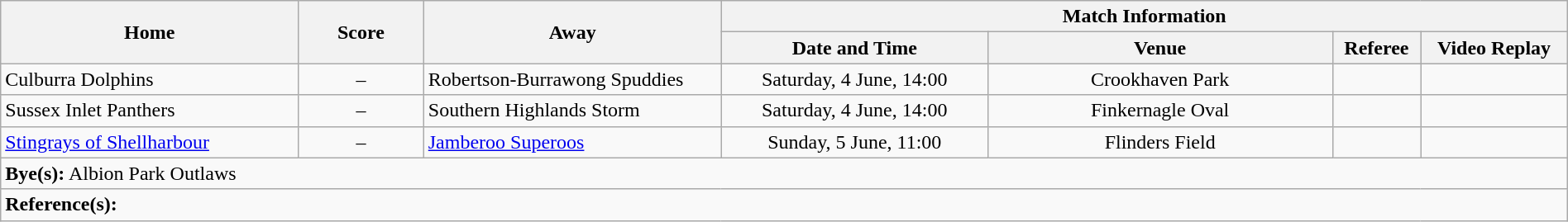<table class="wikitable" width="100% text-align:center;">
<tr>
<th rowspan="2" width="19%">Home</th>
<th rowspan="2" width="8%">Score</th>
<th rowspan="2" width="19%">Away</th>
<th colspan="4">Match Information</th>
</tr>
<tr bgcolor="#CCCCCC">
<th width="17%">Date and Time</th>
<th width="22%">Venue</th>
<th>Referee</th>
<th>Video Replay</th>
</tr>
<tr>
<td> Culburra Dolphins</td>
<td style="text-align:center;">–</td>
<td> Robertson-Burrawong Spuddies</td>
<td style="text-align:center;">Saturday, 4 June, 14:00</td>
<td style="text-align:center;">Crookhaven Park</td>
<td style="text-align:center;"></td>
<td style="text-align:center;"></td>
</tr>
<tr>
<td> Sussex Inlet Panthers</td>
<td style="text-align:center;">–</td>
<td> Southern Highlands Storm</td>
<td style="text-align:center;">Saturday, 4 June, 14:00</td>
<td style="text-align:center;">Finkernagle Oval</td>
<td style="text-align:center;"></td>
<td style="text-align:center;"></td>
</tr>
<tr>
<td> <a href='#'>Stingrays of Shellharbour</a></td>
<td style="text-align:center;">–</td>
<td> <a href='#'>Jamberoo Superoos</a></td>
<td style="text-align:center;">Sunday, 5 June, 11:00</td>
<td style="text-align:center;">Flinders Field</td>
<td style="text-align:center;"></td>
<td style="text-align:center;"></td>
</tr>
<tr>
<td colspan="7"><strong>Bye(s):</strong>  Albion Park Outlaws</td>
</tr>
<tr>
<td colspan="7"><strong>Reference(s):</strong></td>
</tr>
</table>
